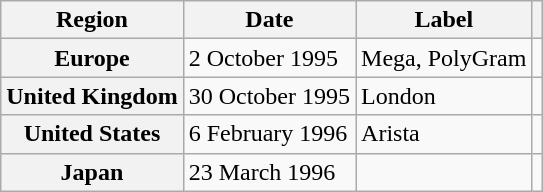<table class="wikitable plainrowheaders">
<tr>
<th scope="col">Region</th>
<th scope="col">Date</th>
<th scope="col">Label</th>
<th scope="col"></th>
</tr>
<tr>
<th scope="row">Europe</th>
<td>2 October 1995</td>
<td>Mega, PolyGram</td>
<td></td>
</tr>
<tr>
<th scope="row">United Kingdom</th>
<td>30 October 1995</td>
<td>London</td>
<td></td>
</tr>
<tr>
<th scope="row">United States</th>
<td>6 February 1996</td>
<td>Arista</td>
<td></td>
</tr>
<tr>
<th scope="row">Japan</th>
<td>23 March 1996</td>
<td></td>
<td></td>
</tr>
</table>
